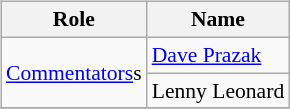<table class=wikitable style="font-size:90%; margin: 0.5em 0 0.5em 1em; float: right; clear: right;">
<tr>
<th>Role</th>
<th>Name</th>
</tr>
<tr>
<td rowspan=2><a href='#'>Commentators</a>s</td>
<td><a href='#'>Dave Prazak</a></td>
</tr>
<tr>
<td>Lenny Leonard</td>
</tr>
<tr>
</tr>
</table>
